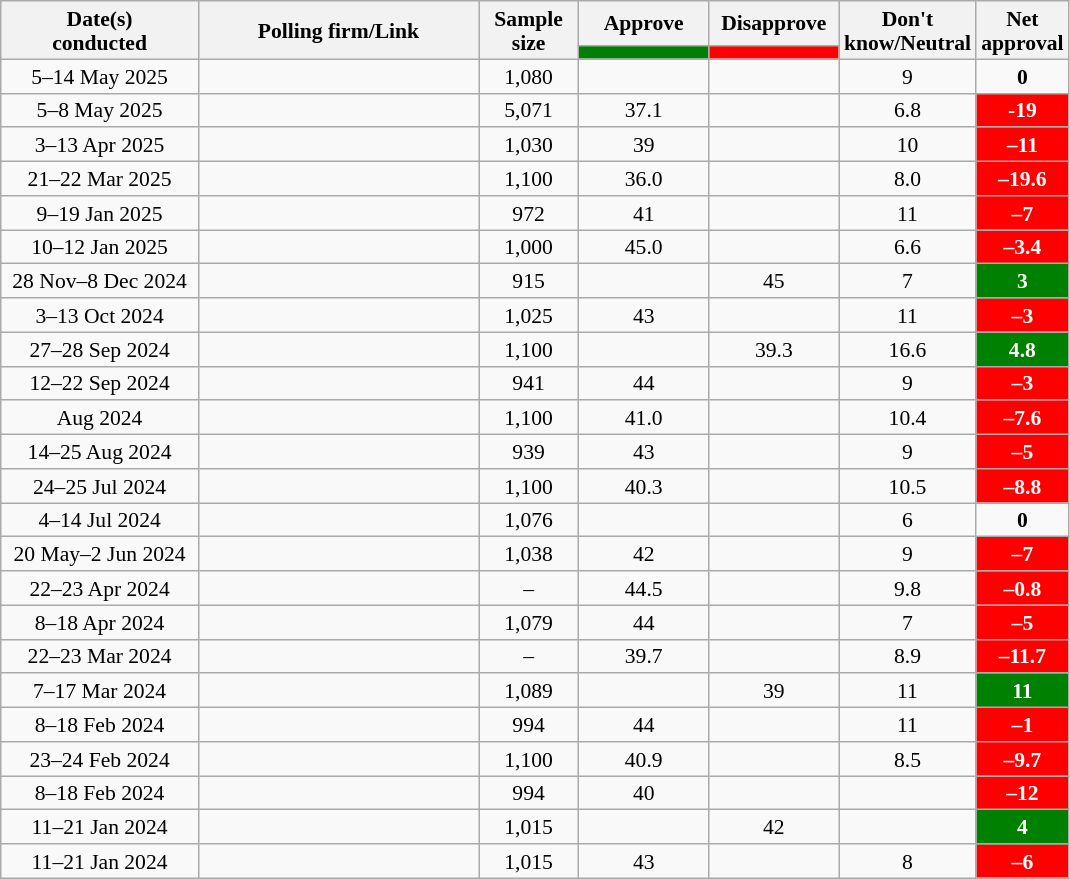<table class="wikitable sortable collapsible" style="text-align:center; font-size:90%; line-height:16px">
<tr>
<th style="width:125px;" rowspan="2">Date(s)<br>conducted</th>
<th rowspan="2" style="width:180px;">Polling firm/Link</th>
<th style="width:60px;" rowspan="2">Sample size</th>
<th class="unsortable" style="width:80px;">Approve</th>
<th class="unsortable" style="width:80px;">Disapprove</th>
<th class="unsortable" style="width:80px;" rowspan="2">Don't know/Neutral</th>
<th class="unsortable" style="width:20px;" rowspan="2">Net approval</th>
</tr>
<tr>
<th class="unsortable" style="background:green;width:60px;"></th>
<th class="unsortable" style="background:red;width:60px;"></th>
</tr>
<tr>
<td data-sort-value="2025-05-14">5–14 May 2025</td>
<td></td>
<td>1,080</td>
<td></td>
<td></td>
<td>9</td>
<td><strong>0</strong></td>
</tr>
<tr>
<td data-sort-value="2025-05-08">5–8 May 2025</td>
<td></td>
<td>5,071</td>
<td>37.1</td>
<td></td>
<td>6.8</td>
<td style="background:red;color:white;"><strong>-19</strong></td>
</tr>
<tr>
<td data-sort-value="2025-04-13">3–13 Apr 2025</td>
<td></td>
<td>1,030</td>
<td>39</td>
<td></td>
<td>10</td>
<td style="background:red;color:white;"><strong>–11</strong></td>
</tr>
<tr>
<td data-sort-value="2025-03-22">21–22 Mar 2025</td>
<td></td>
<td>1,100</td>
<td>36.0</td>
<td></td>
<td>8.0</td>
<td style="background:red;color:white;"><strong>–19.6</strong></td>
</tr>
<tr>
<td data-sort-value="2025-01-19">9–19 Jan 2025</td>
<td></td>
<td>972</td>
<td>41</td>
<td></td>
<td>11</td>
<td style="background:red;color:white;"><strong>–7</strong></td>
</tr>
<tr>
<td data-sort-value="2025-01-12">10–12 Jan 2025</td>
<td></td>
<td>1,000</td>
<td>45.0</td>
<td></td>
<td>6.6</td>
<td style="background:red;color:white;"><strong>–3.4</strong></td>
</tr>
<tr>
<td data-sort-value="2024-12-08">28 Nov–8 Dec 2024</td>
<td></td>
<td>915</td>
<td></td>
<td>45</td>
<td>7</td>
<td style="background:green;color:white;"><strong>3</strong></td>
</tr>
<tr>
<td data-sort-value="2024-10-13">3–13 Oct 2024</td>
<td></td>
<td>1,025</td>
<td>43</td>
<td></td>
<td>11</td>
<td style="background:red;color:white;"><strong>–3</strong></td>
</tr>
<tr>
<td data-sort-value="2024-08-27">27–28 Sep 2024</td>
<td></td>
<td>1,100</td>
<td></td>
<td>39.3</td>
<td>16.6</td>
<td style="background:green;color:white;"><strong>4.8</strong></td>
</tr>
<tr>
<td data-sort-value="2024-09-22">12–22 Sep 2024</td>
<td></td>
<td>941</td>
<td>44</td>
<td></td>
<td>9</td>
<td style="background:red;color:white;"><strong>–3</strong></td>
</tr>
<tr>
<td data-sort-value="2024-08-27">Aug 2024</td>
<td></td>
<td>1,100</td>
<td>41.0</td>
<td></td>
<td>10.4</td>
<td style="background:red;color:white;"><strong>–7.6</strong></td>
</tr>
<tr>
<td data-sort-value="2024-08-25">14–25 Aug 2024</td>
<td></td>
<td>939</td>
<td>43</td>
<td></td>
<td>9</td>
<td style="background:red;color:white;"><strong>–5</strong></td>
</tr>
<tr>
<td data-sort-value="2024-09-25">24–25 Jul 2024</td>
<td></td>
<td>1,100</td>
<td>40.3</td>
<td></td>
<td>10.5</td>
<td style="background:red;color:white;"><strong>–8.8</strong></td>
</tr>
<tr>
<td data-sort-value="2024-07-14">4–14 Jul 2024</td>
<td></td>
<td>1,076</td>
<td></td>
<td></td>
<td>6</td>
<td><strong>0</strong></td>
</tr>
<tr>
<td data-sort-value="2024-06-02">20 May–2 Jun 2024</td>
<td></td>
<td>1,038</td>
<td>42</td>
<td></td>
<td>9</td>
<td style="background:red;color:white;"><strong>–7</strong></td>
</tr>
<tr>
<td data-sort-value="2024-04-23">22–23 Apr 2024</td>
<td></td>
<td>–</td>
<td>44.5</td>
<td></td>
<td>9.8</td>
<td style="background:red;color:white;"><strong>–0.8</strong></td>
</tr>
<tr>
<td data-sort-value="2024-04-18">8–18 Apr 2024</td>
<td></td>
<td>1,079</td>
<td>44</td>
<td></td>
<td>7</td>
<td style="background:red;color:white;"><strong>–5</strong></td>
</tr>
<tr>
<td data-sort-value="2024-03-23">22–23 Mar 2024</td>
<td></td>
<td>–</td>
<td>39.7</td>
<td></td>
<td>8.9</td>
<td style="background:red;color:white;"><strong>–11.7</strong></td>
</tr>
<tr>
<td data-sort-value="2024-03-17">7–17 Mar 2024</td>
<td></td>
<td>1,089</td>
<td></td>
<td>39</td>
<td>11</td>
<td style="background:green;color:white;"><strong>11</strong></td>
</tr>
<tr>
<td data-sort-value="2024-02-18">8–18 Feb 2024</td>
<td></td>
<td>994</td>
<td>44</td>
<td></td>
<td>11</td>
<td style="background:red;color:white;"><strong>–1</strong></td>
</tr>
<tr>
<td data-sort-value="2024-02-24">23–24 Feb 2024</td>
<td></td>
<td>1,100</td>
<td>40.9</td>
<td></td>
<td>8.5</td>
<td style="background:red;color:white;"><strong>–9.7</strong></td>
</tr>
<tr>
<td data-sort-value="2024-02-18">8–18 Feb 2024</td>
<td></td>
<td>994</td>
<td>40</td>
<td></td>
<td></td>
<td style="background:red;color:white;"><strong>–12</strong></td>
</tr>
<tr>
<td data-sort-value="2024-01-21">11–21 Jan 2024</td>
<td></td>
<td>1,015</td>
<td></td>
<td>42</td>
<td></td>
<td style="background:green;color:white;"><strong>4</strong></td>
</tr>
<tr>
<td data-sort-value="2024-01-21">11–21 Jan 2024</td>
<td></td>
<td>1,015</td>
<td>43</td>
<td></td>
<td>8</td>
<td style="background:red;color:white;"><strong>–6</strong></td>
</tr>
</table>
